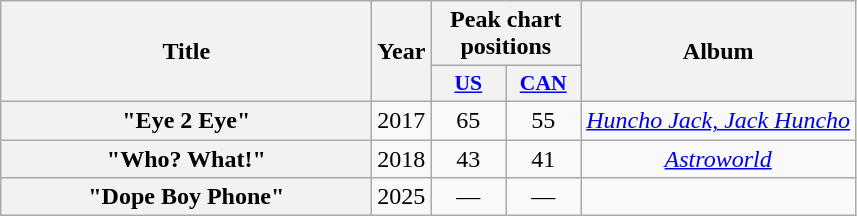<table class="wikitable plainrowheaders" style="text-align:center;">
<tr>
<th scope="col" rowspan="2" style="width:15em;">Title</th>
<th scope="col" rowspan="2">Year</th>
<th scope="col" colspan="2">Peak chart positions</th>
<th scope="col" rowspan="2">Album</th>
</tr>
<tr>
<th scope="col" style="width:3em;font-size:90%;"><a href='#'>US</a><br></th>
<th scope="col" style="width:3em;font-size:90%;"><a href='#'>CAN</a><br></th>
</tr>
<tr>
<th scope="row">"Eye 2 Eye"<br></th>
<td>2017</td>
<td>65</td>
<td>55</td>
<td><em><a href='#'>Huncho Jack, Jack Huncho</a></em></td>
</tr>
<tr>
<th scope="row">"Who? What!"<br></th>
<td>2018</td>
<td>43</td>
<td>41</td>
<td><em><a href='#'>Astroworld</a></em></td>
</tr>
<tr>
<th scope="row">"Dope Boy Phone"<br></th>
<td>2025</td>
<td>—</td>
<td>—</td>
<td></td>
</tr>
</table>
